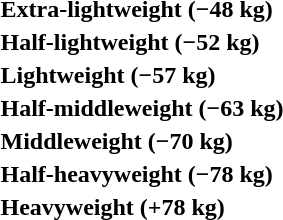<table>
<tr>
<th rowspan=2 style="text-align:left;">Extra-lightweight (−48 kg)</th>
<td rowspan=2></td>
<td rowspan=2></td>
<td></td>
</tr>
<tr>
<td></td>
</tr>
<tr>
<th rowspan=2 style="text-align:left;">Half-lightweight (−52 kg)</th>
<td rowspan=2></td>
<td rowspan=2></td>
<td></td>
</tr>
<tr>
<td></td>
</tr>
<tr>
<th rowspan=2 style="text-align:left;">Lightweight (−57 kg)</th>
<td rowspan=2></td>
<td rowspan=2></td>
<td></td>
</tr>
<tr>
<td></td>
</tr>
<tr>
<th rowspan=2 style="text-align:left;">Half-middleweight (−63 kg)</th>
<td rowspan=2></td>
<td rowspan=2></td>
<td></td>
</tr>
<tr>
<td></td>
</tr>
<tr>
<th rowspan=2 style="text-align:left;">Middleweight (−70 kg)</th>
<td rowspan=2></td>
<td rowspan=2></td>
<td></td>
</tr>
<tr>
<td></td>
</tr>
<tr>
<th rowspan=2 style="text-align:left;">Half-heavyweight (−78 kg)</th>
<td rowspan=2></td>
<td rowspan=2></td>
<td></td>
</tr>
<tr>
<td></td>
</tr>
<tr>
<th rowspan=2 style="text-align:left;">Heavyweight (+78 kg)</th>
<td rowspan=2></td>
<td rowspan=2></td>
<td></td>
</tr>
<tr>
<td></td>
</tr>
</table>
